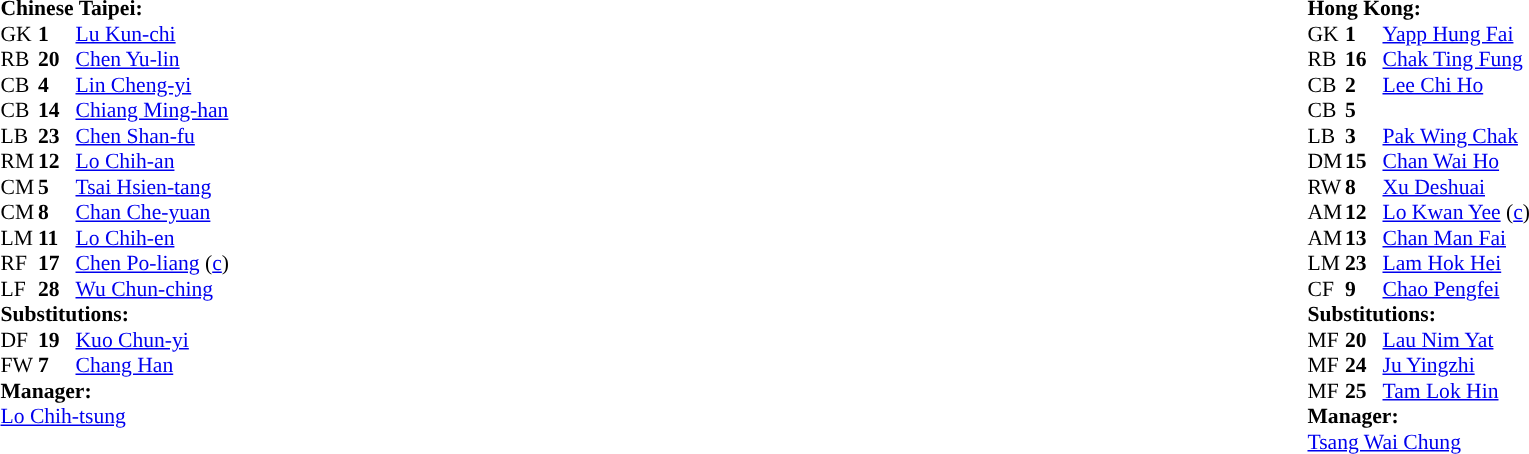<table style="width:100%;">
<tr>
<td style="vertical-align:top; width:50%;"><br><table style="font-size: 90%" cellspacing="0" cellpadding="0">
<tr>
<td colspan=4><strong>Chinese Taipei:</strong></td>
</tr>
<tr>
<th width="25"></th>
<th width="25"></th>
</tr>
<tr>
<td>GK</td>
<td><strong>1</strong></td>
<td><a href='#'>Lu Kun-chi</a></td>
</tr>
<tr>
<td>RB</td>
<td><strong>20</strong></td>
<td><a href='#'>Chen Yu-lin</a></td>
<td></td>
<td></td>
</tr>
<tr>
<td>CB</td>
<td><strong>4</strong></td>
<td><a href='#'>Lin Cheng-yi</a></td>
<td></td>
</tr>
<tr>
<td>CB</td>
<td><strong>14</strong></td>
<td><a href='#'>Chiang Ming-han</a></td>
<td></td>
</tr>
<tr>
<td>LB</td>
<td><strong>23</strong></td>
<td><a href='#'>Chen Shan-fu</a></td>
</tr>
<tr>
<td>RM</td>
<td><strong>12</strong></td>
<td><a href='#'>Lo Chih-an</a></td>
<td></td>
</tr>
<tr>
<td>CM</td>
<td><strong>5</strong></td>
<td><a href='#'>Tsai Hsien-tang</a></td>
</tr>
<tr>
<td>CM</td>
<td><strong>8</strong></td>
<td><a href='#'>Chan Che-yuan</a></td>
</tr>
<tr>
<td>LM</td>
<td><strong>11</strong></td>
<td><a href='#'>Lo Chih-en</a></td>
</tr>
<tr>
<td>RF</td>
<td><strong>17</strong></td>
<td><a href='#'>Chen Po-liang</a> (<a href='#'>c</a>)</td>
</tr>
<tr>
<td>LF</td>
<td><strong>28</strong></td>
<td><a href='#'>Wu Chun-ching</a></td>
<td></td>
<td></td>
</tr>
<tr>
<td colspan=3><strong>Substitutions:</strong></td>
</tr>
<tr>
<td>DF</td>
<td><strong>19</strong></td>
<td><a href='#'>Kuo Chun-yi</a></td>
<td></td>
<td></td>
</tr>
<tr>
<td>FW</td>
<td><strong>7</strong></td>
<td><a href='#'>Chang Han</a></td>
<td></td>
<td></td>
</tr>
<tr>
<td colspan=3><strong>Manager:</strong></td>
</tr>
<tr>
<td colspan=3><a href='#'>Lo Chih-tsung</a></td>
</tr>
</table>
</td>
<td valign="top"></td>
<td style="vertical-align:top; width:50%;"><br><table cellspacing="0" cellpadding="0" style="font-size:90%; margin:auto;">
<tr>
<td colspan=4><strong>Hong Kong:</strong></td>
</tr>
<tr>
<th width=25></th>
<th width=25></th>
</tr>
<tr>
<td>GK</td>
<td><strong>1</strong></td>
<td><a href='#'>Yapp Hung Fai</a></td>
</tr>
<tr>
<td>RB</td>
<td><strong>16</strong></td>
<td><a href='#'>Chak Ting Fung</a></td>
<td></td>
</tr>
<tr>
<td>CB</td>
<td><strong>2</strong></td>
<td><a href='#'>Lee Chi Ho</a></td>
</tr>
<tr>
<td>CB</td>
<td><strong>5</strong></td>
<td></td>
</tr>
<tr>
<td>LB</td>
<td><strong>3</strong></td>
<td><a href='#'>Pak Wing Chak</a></td>
</tr>
<tr>
<td>DM</td>
<td><strong>15</strong></td>
<td><a href='#'>Chan Wai Ho</a></td>
</tr>
<tr>
<td>RW</td>
<td><strong>8</strong></td>
<td><a href='#'>Xu Deshuai</a></td>
<td></td>
<td></td>
</tr>
<tr>
<td>AM</td>
<td><strong>12</strong></td>
<td><a href='#'>Lo Kwan Yee</a> (<a href='#'>c</a>)</td>
</tr>
<tr>
<td>AM</td>
<td><strong>13</strong></td>
<td><a href='#'>Chan Man Fai</a></td>
<td></td>
<td></td>
</tr>
<tr>
<td>LM</td>
<td><strong>23</strong></td>
<td><a href='#'>Lam Hok Hei</a></td>
<td></td>
<td></td>
</tr>
<tr>
<td>CF</td>
<td><strong>9</strong></td>
<td><a href='#'>Chao Pengfei</a></td>
</tr>
<tr>
<td colspan=3><strong>Substitutions:</strong></td>
</tr>
<tr>
<td>MF</td>
<td><strong>20</strong></td>
<td><a href='#'>Lau Nim Yat</a></td>
<td></td>
<td></td>
</tr>
<tr>
<td>MF</td>
<td><strong>24</strong></td>
<td><a href='#'>Ju Yingzhi</a></td>
<td></td>
<td></td>
</tr>
<tr>
<td>MF</td>
<td><strong>25</strong></td>
<td><a href='#'>Tam Lok Hin</a></td>
<td></td>
<td></td>
</tr>
<tr>
<td colspan=3><strong>Manager:</strong></td>
</tr>
<tr>
<td colspan=4><a href='#'>Tsang Wai Chung</a></td>
</tr>
</table>
</td>
</tr>
</table>
